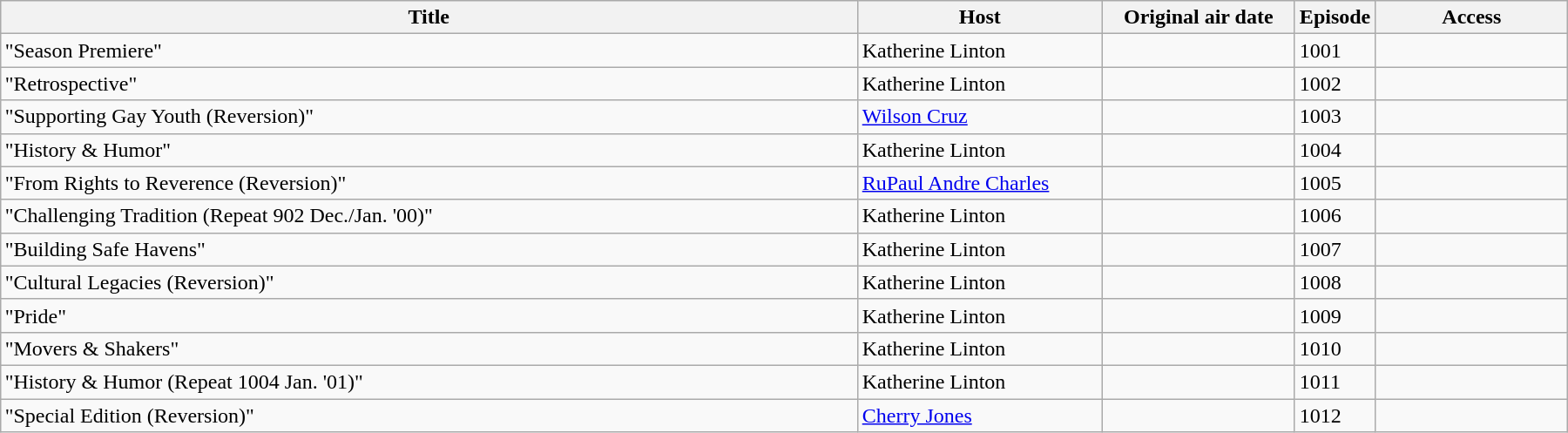<table class="wikitable" style="text-align=center; width:95%; margin:auto;">
<tr>
<th>Title</th>
<th width="180">Host</th>
<th width="140">Original air date</th>
<th width="40">Episode</th>
<th width="140">Access</th>
</tr>
<tr>
<td>"Season Premiere"</td>
<td>Katherine Linton</td>
<td></td>
<td>1001</td>
<td></td>
</tr>
<tr>
<td>"Retrospective"</td>
<td>Katherine Linton</td>
<td></td>
<td>1002</td>
<td></td>
</tr>
<tr>
<td>"Supporting Gay Youth (Reversion)"</td>
<td><a href='#'>Wilson Cruz</a></td>
<td></td>
<td>1003</td>
<td></td>
</tr>
<tr>
<td>"History & Humor"</td>
<td>Katherine Linton</td>
<td></td>
<td>1004</td>
<td></td>
</tr>
<tr>
<td>"From Rights to Reverence (Reversion)"</td>
<td><a href='#'>RuPaul Andre Charles</a></td>
<td></td>
<td>1005</td>
<td></td>
</tr>
<tr>
<td>"Challenging Tradition (Repeat 902 Dec./Jan. '00)"</td>
<td>Katherine Linton</td>
<td></td>
<td>1006</td>
<td></td>
</tr>
<tr>
<td>"Building Safe Havens"</td>
<td>Katherine Linton</td>
<td></td>
<td>1007</td>
<td></td>
</tr>
<tr>
<td>"Cultural Legacies (Reversion)"</td>
<td>Katherine Linton</td>
<td></td>
<td>1008</td>
<td></td>
</tr>
<tr>
<td>"Pride"</td>
<td>Katherine Linton</td>
<td></td>
<td>1009</td>
<td></td>
</tr>
<tr>
<td>"Movers & Shakers"</td>
<td>Katherine Linton</td>
<td></td>
<td>1010</td>
<td></td>
</tr>
<tr>
<td>"History & Humor (Repeat 1004 Jan. '01)"</td>
<td>Katherine Linton</td>
<td></td>
<td>1011</td>
<td></td>
</tr>
<tr>
<td>"Special Edition (Reversion)"</td>
<td><a href='#'>Cherry Jones</a></td>
<td></td>
<td>1012</td>
<td></td>
</tr>
</table>
